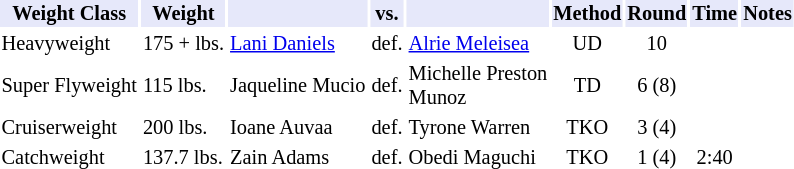<table class="toccolours" style="font-size: 85%;">
<tr>
<th style="background:#e6e8fa; color:#000; text-align:center;">Weight Class</th>
<th style="background:#e6e8fa; color:#000; text-align:center;">Weight</th>
<th style="background:#e6e8fa; color:#000; text-align:center;"></th>
<th style="background:#e6e8fa; color:#000; text-align:center;">vs.</th>
<th style="background:#e6e8fa; color:#000; text-align:center;"></th>
<th style="background:#e6e8fa; color:#000; text-align:center;">Method</th>
<th style="background:#e6e8fa; color:#000; text-align:center;">Round</th>
<th style="background:#e6e8fa; color:#000; text-align:center;">Time</th>
<th style="background:#e6e8fa; color:#000; text-align:center;">Notes</th>
</tr>
<tr>
<td>Heavyweight</td>
<td>175 + lbs.</td>
<td> <a href='#'>Lani Daniels</a></td>
<td>def.</td>
<td> <a href='#'>Alrie Meleisea</a></td>
<td align=center>UD</td>
<td align=center>10</td>
<td align=center></td>
<td></td>
</tr>
<tr>
<td>Super Flyweight</td>
<td>115  lbs.</td>
<td> Jaqueline Mucio</td>
<td>def.</td>
<td> Michelle Preston<br>Munoz</td>
<td align=center>TD</td>
<td align=center>6 (8)</td>
<td align=center></td>
<td></td>
</tr>
<tr>
<td>Cruiserweight</td>
<td>200 lbs.</td>
<td> Ioane Auvaa</td>
<td>def.</td>
<td> Tyrone Warren</td>
<td align=center>TKO</td>
<td align=center>3 (4)</td>
<td align=center></td>
<td></td>
</tr>
<tr>
<td>Catchweight</td>
<td>137.7 lbs.</td>
<td> Zain Adams</td>
<td>def.</td>
<td> Obedi Maguchi</td>
<td align=center>TKO</td>
<td align=center>1 (4)</td>
<td align=center>2:40</td>
<td></td>
</tr>
<tr>
</tr>
</table>
